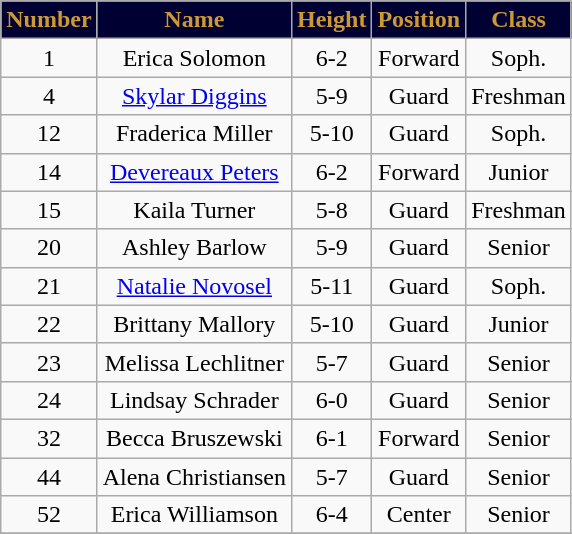<table class="wikitable" style="text-align:center">
<tr>
<th style="background:#000033;color:#CC9933;">Number</th>
<th style="background:#000033;color:#CC9933;">Name</th>
<th style="background:#000033;color:#CC9933;">Height</th>
<th style="background:#000033;color:#CC9933;">Position</th>
<th style="background:#000033;color:#CC9933;">Class</th>
</tr>
<tr>
<td>1</td>
<td>Erica Solomon</td>
<td>6-2</td>
<td>Forward</td>
<td>Soph.</td>
</tr>
<tr>
<td>4</td>
<td><a href='#'>Skylar Diggins</a></td>
<td>5-9</td>
<td>Guard</td>
<td>Freshman</td>
</tr>
<tr>
<td>12</td>
<td>Fraderica Miller</td>
<td>5-10</td>
<td>Guard</td>
<td>Soph.</td>
</tr>
<tr>
<td>14</td>
<td><a href='#'>Devereaux Peters</a></td>
<td>6-2</td>
<td>Forward</td>
<td>Junior</td>
</tr>
<tr>
<td>15</td>
<td>Kaila Turner</td>
<td>5-8</td>
<td>Guard</td>
<td>Freshman</td>
</tr>
<tr>
<td>20</td>
<td>Ashley Barlow</td>
<td>5-9</td>
<td>Guard</td>
<td>Senior</td>
</tr>
<tr>
<td>21</td>
<td><a href='#'>Natalie Novosel</a></td>
<td>5-11</td>
<td>Guard</td>
<td>Soph.</td>
</tr>
<tr>
<td>22</td>
<td>Brittany Mallory</td>
<td>5-10</td>
<td>Guard</td>
<td>Junior</td>
</tr>
<tr>
<td>23</td>
<td>Melissa Lechlitner</td>
<td>5-7</td>
<td>Guard</td>
<td>Senior</td>
</tr>
<tr>
<td>24</td>
<td>Lindsay Schrader</td>
<td>6-0</td>
<td>Guard</td>
<td>Senior</td>
</tr>
<tr>
<td>32</td>
<td>Becca Bruszewski</td>
<td>6-1</td>
<td>Forward</td>
<td>Senior</td>
</tr>
<tr>
<td>44</td>
<td>Alena Christiansen</td>
<td>5-7</td>
<td>Guard</td>
<td>Senior</td>
</tr>
<tr>
<td>52</td>
<td>Erica Williamson</td>
<td>6-4</td>
<td>Center</td>
<td>Senior</td>
</tr>
<tr>
</tr>
</table>
